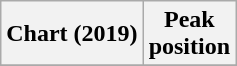<table class="wikitable sortable plainrowheaders" style="text-align:center">
<tr>
<th scope="col">Chart (2019)</th>
<th scope="col">Peak<br>position</th>
</tr>
<tr>
</tr>
</table>
